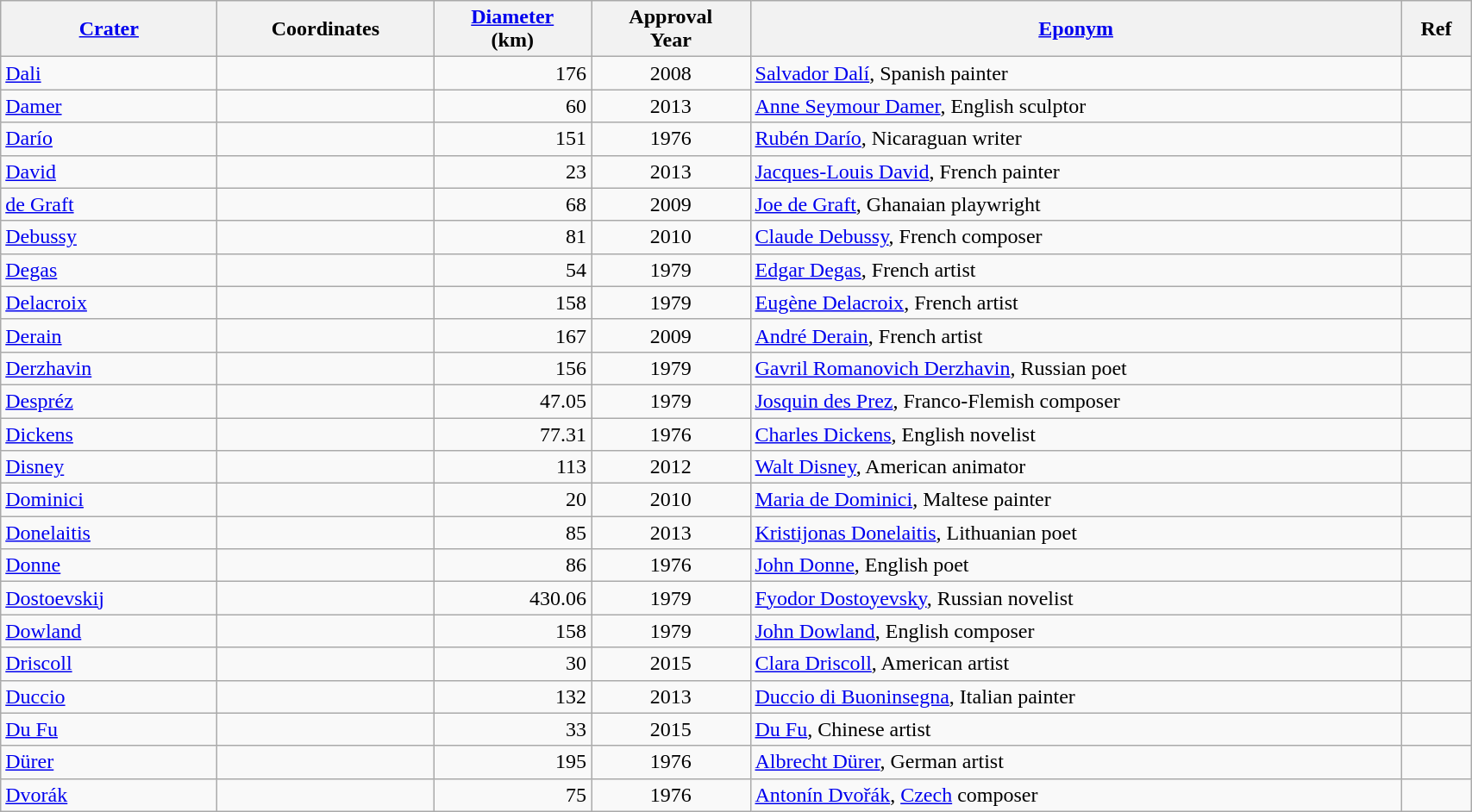<table class="wikitable sortable" style="min-width: 90%">
<tr>
<th style="width:10em"><a href='#'>Crater</a></th>
<th style="width:10em">Coordinates</th>
<th><a href='#'>Diameter</a><br>(km)</th>
<th>Approval<br>Year</th>
<th class="unsortable"><a href='#'>Eponym</a></th>
<th class="unsortable">Ref</th>
</tr>
<tr id="Dali">
<td><a href='#'>Dali</a></td>
<td></td>
<td align=right>176</td>
<td align=center>2008</td>
<td><a href='#'>Salvador Dalí</a>, Spanish painter</td>
<td></td>
</tr>
<tr id="Damer">
<td><a href='#'>Damer</a></td>
<td></td>
<td align=right>60</td>
<td align=center>2013</td>
<td><a href='#'>Anne Seymour Damer</a>, English sculptor</td>
<td></td>
</tr>
<tr id="Darío">
<td><a href='#'>Darío</a></td>
<td></td>
<td align=right>151</td>
<td align=center>1976</td>
<td><a href='#'>Rubén Darío</a>, Nicaraguan writer</td>
<td></td>
</tr>
<tr id="David">
<td><a href='#'>David</a></td>
<td></td>
<td align=right>23</td>
<td align=center>2013</td>
<td><a href='#'>Jacques-Louis David</a>, French painter</td>
<td></td>
</tr>
<tr id="de Graft">
<td><a href='#'>de Graft</a></td>
<td></td>
<td align=right>68</td>
<td align=center>2009</td>
<td><a href='#'>Joe de Graft</a>, Ghanaian playwright</td>
<td></td>
</tr>
<tr id="Debussy">
<td><a href='#'>Debussy</a></td>
<td></td>
<td align=right>81</td>
<td align=center>2010</td>
<td><a href='#'>Claude Debussy</a>, French composer</td>
<td></td>
</tr>
<tr id="Degas">
<td><a href='#'>Degas</a></td>
<td></td>
<td align=right>54</td>
<td align=center>1979</td>
<td><a href='#'>Edgar Degas</a>, French artist</td>
<td></td>
</tr>
<tr id="Delacroix">
<td><a href='#'>Delacroix</a></td>
<td></td>
<td align=right>158</td>
<td align=center>1979</td>
<td><a href='#'>Eugène Delacroix</a>, French artist</td>
<td></td>
</tr>
<tr id="Derain">
<td><a href='#'>Derain</a></td>
<td></td>
<td align=right>167</td>
<td align=center>2009</td>
<td><a href='#'>André Derain</a>, French artist</td>
<td></td>
</tr>
<tr id="Derzhavin">
<td><a href='#'>Derzhavin</a></td>
<td></td>
<td align=right>156</td>
<td align=center>1979</td>
<td><a href='#'>Gavril Romanovich Derzhavin</a>, Russian poet</td>
<td></td>
</tr>
<tr id="Despréz">
<td><a href='#'>Despréz</a></td>
<td></td>
<td align=right>47.05</td>
<td align=center>1979</td>
<td><a href='#'>Josquin des Prez</a>, Franco-Flemish composer</td>
<td></td>
</tr>
<tr id="Dickens">
<td><a href='#'>Dickens</a></td>
<td></td>
<td align=right>77.31</td>
<td align=center>1976</td>
<td><a href='#'>Charles Dickens</a>, English novelist</td>
<td></td>
</tr>
<tr id="Disney">
<td><a href='#'>Disney</a></td>
<td></td>
<td align=right>113</td>
<td align=center>2012</td>
<td><a href='#'>Walt Disney</a>, American animator</td>
<td></td>
</tr>
<tr id="Dominici">
<td><a href='#'>Dominici</a></td>
<td></td>
<td align=right>20</td>
<td align=center>2010</td>
<td><a href='#'>Maria de Dominici</a>, Maltese painter</td>
<td></td>
</tr>
<tr id="Donelaitis">
<td><a href='#'>Donelaitis</a></td>
<td></td>
<td align=right>85</td>
<td align=center>2013</td>
<td><a href='#'>Kristijonas Donelaitis</a>, Lithuanian poet</td>
<td></td>
</tr>
<tr id="Donne">
<td><a href='#'>Donne</a></td>
<td></td>
<td align=right>86</td>
<td align=center>1976</td>
<td><a href='#'>John Donne</a>, English poet</td>
<td></td>
</tr>
<tr id="Dostoevskij">
<td><a href='#'>Dostoevskij</a></td>
<td></td>
<td align=right>430.06</td>
<td align=center>1979</td>
<td><a href='#'>Fyodor Dostoyevsky</a>, Russian novelist</td>
<td></td>
</tr>
<tr id="Dowland">
<td><a href='#'>Dowland</a></td>
<td></td>
<td align=right>158</td>
<td align=center>1979</td>
<td><a href='#'>John Dowland</a>, English composer</td>
<td></td>
</tr>
<tr id="Driscoll">
<td><a href='#'>Driscoll</a></td>
<td></td>
<td align=right>30</td>
<td align=center>2015</td>
<td><a href='#'>Clara Driscoll</a>, American artist</td>
<td></td>
</tr>
<tr id="Duccio">
<td><a href='#'>Duccio</a></td>
<td></td>
<td align=right>132</td>
<td align=center>2013</td>
<td><a href='#'>Duccio di Buoninsegna</a>, Italian painter</td>
<td></td>
</tr>
<tr id="Du Fu">
<td><a href='#'>Du Fu</a></td>
<td></td>
<td align=right>33</td>
<td align=center>2015</td>
<td><a href='#'>Du Fu</a>, Chinese artist</td>
<td></td>
</tr>
<tr id="Dürer">
<td><a href='#'>Dürer</a></td>
<td></td>
<td align=right>195</td>
<td align=center>1976</td>
<td><a href='#'>Albrecht Dürer</a>, German artist</td>
<td></td>
</tr>
<tr id="Dvorák">
<td><a href='#'>Dvorák</a></td>
<td></td>
<td align=right>75</td>
<td align=center>1976</td>
<td><a href='#'>Antonín Dvořák</a>, <a href='#'>Czech</a> composer</td>
<td></td>
</tr>
</table>
